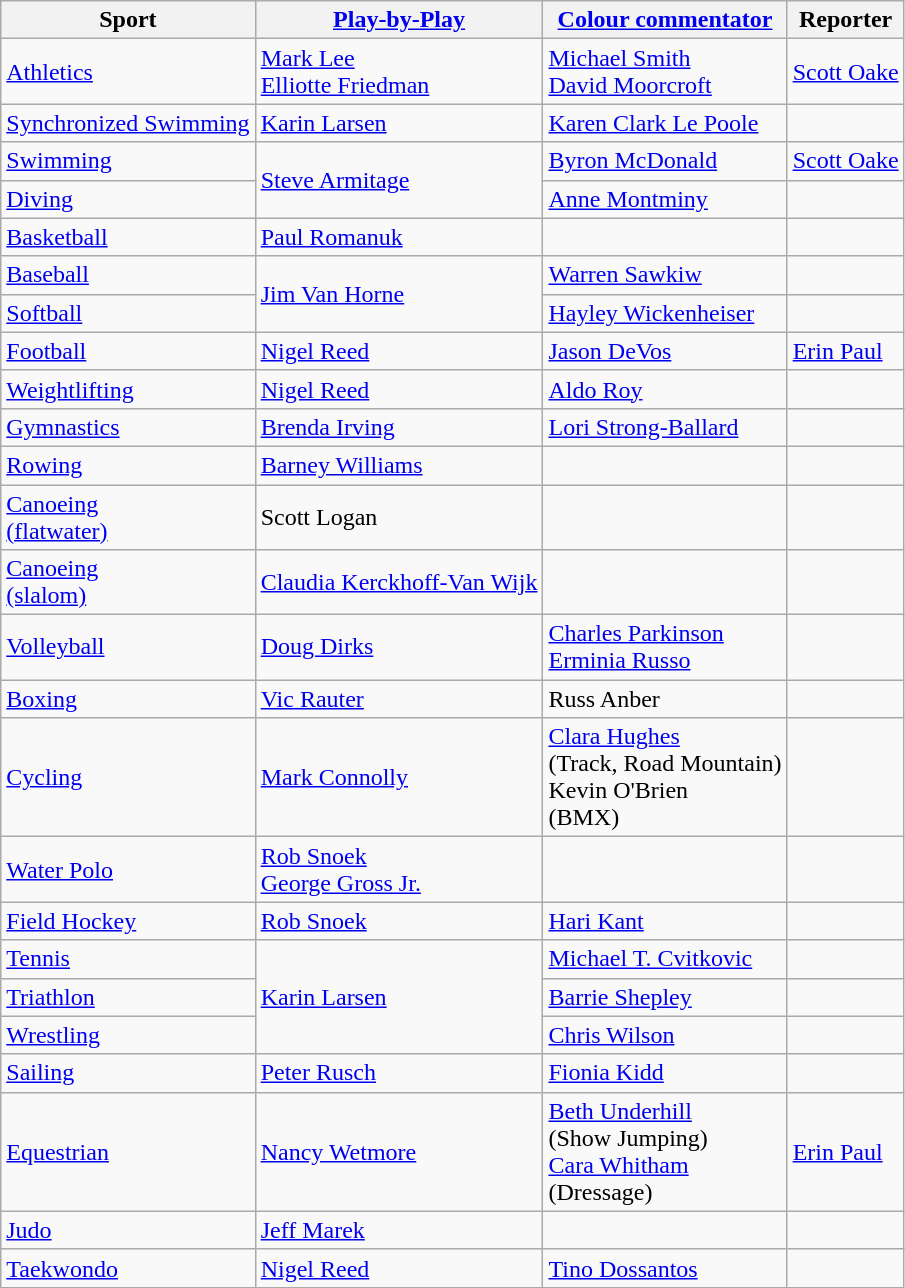<table class="wikitable">
<tr>
<th>Sport</th>
<th><a href='#'>Play-by-Play</a></th>
<th><a href='#'>Colour commentator</a></th>
<th>Reporter</th>
</tr>
<tr>
<td><a href='#'>Athletics</a></td>
<td><a href='#'>Mark Lee</a> <br><a href='#'>Elliotte Friedman</a></td>
<td><a href='#'>Michael Smith</a> <br><a href='#'>David Moorcroft</a></td>
<td><a href='#'>Scott Oake</a></td>
</tr>
<tr>
<td><a href='#'>Synchronized Swimming</a></td>
<td><a href='#'>Karin Larsen</a></td>
<td><a href='#'>Karen Clark Le Poole</a></td>
<td></td>
</tr>
<tr>
<td><a href='#'>Swimming</a></td>
<td rowspan="2"><a href='#'>Steve Armitage</a></td>
<td><a href='#'>Byron McDonald</a></td>
<td><a href='#'>Scott Oake</a></td>
</tr>
<tr>
<td><a href='#'>Diving</a></td>
<td><a href='#'>Anne Montminy</a></td>
<td></td>
</tr>
<tr>
<td><a href='#'>Basketball</a></td>
<td><a href='#'>Paul Romanuk</a></td>
<td></td>
<td></td>
</tr>
<tr>
<td><a href='#'>Baseball</a></td>
<td rowspan="2"><a href='#'>Jim Van Horne</a></td>
<td><a href='#'>Warren Sawkiw</a></td>
<td></td>
</tr>
<tr>
<td><a href='#'>Softball</a></td>
<td><a href='#'>Hayley Wickenheiser</a></td>
<td></td>
</tr>
<tr>
<td><a href='#'>Football</a></td>
<td><a href='#'>Nigel Reed</a></td>
<td><a href='#'>Jason DeVos</a></td>
<td><a href='#'>Erin Paul</a></td>
</tr>
<tr>
<td><a href='#'>Weightlifting</a></td>
<td><a href='#'>Nigel Reed</a></td>
<td><a href='#'>Aldo Roy</a></td>
<td></td>
</tr>
<tr>
<td><a href='#'>Gymnastics</a></td>
<td><a href='#'>Brenda Irving</a></td>
<td><a href='#'>Lori Strong-Ballard</a></td>
<td></td>
</tr>
<tr>
<td><a href='#'>Rowing</a></td>
<td><a href='#'>Barney Williams</a></td>
<td></td>
<td></td>
</tr>
<tr>
<td><a href='#'>Canoeing <br> (flatwater)</a></td>
<td>Scott Logan</td>
<td></td>
<td></td>
</tr>
<tr>
<td><a href='#'>Canoeing <br> (slalom)</a></td>
<td><a href='#'>Claudia Kerckhoff-Van Wijk</a></td>
<td></td>
<td></td>
</tr>
<tr>
<td><a href='#'>Volleyball</a></td>
<td><a href='#'>Doug Dirks</a></td>
<td><a href='#'>Charles Parkinson</a> <br> <a href='#'>Erminia Russo</a></td>
<td></td>
</tr>
<tr>
<td><a href='#'>Boxing</a></td>
<td><a href='#'>Vic Rauter</a></td>
<td>Russ Anber</td>
<td></td>
</tr>
<tr>
<td><a href='#'>Cycling</a></td>
<td><a href='#'>Mark Connolly</a></td>
<td><a href='#'>Clara Hughes</a> <br> (Track, Road Mountain) <br> Kevin O'Brien <br> (BMX)</td>
<td></td>
</tr>
<tr>
<td><a href='#'>Water Polo</a></td>
<td><a href='#'>Rob Snoek</a>  <br><a href='#'>George Gross Jr.</a></td>
<td></td>
<td></td>
</tr>
<tr>
<td><a href='#'>Field Hockey</a></td>
<td><a href='#'>Rob Snoek</a></td>
<td><a href='#'>Hari Kant</a></td>
<td></td>
</tr>
<tr>
<td><a href='#'>Tennis</a></td>
<td rowspan="3"><a href='#'>Karin Larsen</a></td>
<td><a href='#'>Michael T. Cvitkovic</a></td>
<td></td>
</tr>
<tr>
<td><a href='#'>Triathlon</a></td>
<td><a href='#'>Barrie Shepley</a></td>
<td></td>
</tr>
<tr>
<td><a href='#'>Wrestling</a></td>
<td><a href='#'>Chris Wilson</a></td>
<td></td>
</tr>
<tr>
<td><a href='#'>Sailing</a></td>
<td><a href='#'>Peter Rusch</a></td>
<td><a href='#'>Fionia Kidd</a></td>
<td></td>
</tr>
<tr>
<td><a href='#'>Equestrian</a></td>
<td><a href='#'>Nancy Wetmore</a></td>
<td><a href='#'>Beth Underhill</a> <br>(Show Jumping) <br><a href='#'>Cara Whitham</a> <br>(Dressage)</td>
<td><a href='#'>Erin Paul</a></td>
</tr>
<tr>
<td><a href='#'>Judo</a></td>
<td><a href='#'>Jeff Marek</a></td>
<td></td>
<td></td>
</tr>
<tr>
<td><a href='#'>Taekwondo</a></td>
<td><a href='#'>Nigel Reed</a></td>
<td><a href='#'>Tino Dossantos</a></td>
<td></td>
</tr>
</table>
